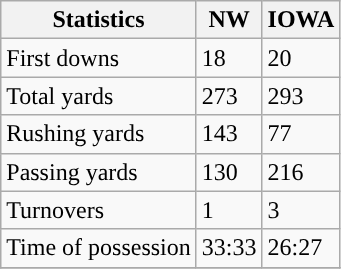<table class="wikitable">
<tr>
<th>Statistics</th>
<th>NW</th>
<th>IOWA</th>
</tr>
<tr>
<td>First downs</td>
<td>18</td>
<td>20</td>
</tr>
<tr>
<td>Total yards</td>
<td>273</td>
<td>293</td>
</tr>
<tr>
<td>Rushing yards</td>
<td>143</td>
<td>77</td>
</tr>
<tr>
<td>Passing yards</td>
<td>130</td>
<td>216</td>
</tr>
<tr>
<td>Turnovers</td>
<td>1</td>
<td>3</td>
</tr>
<tr>
<td>Time of possession</td>
<td>33:33</td>
<td>26:27</td>
</tr>
<tr>
</tr>
</table>
